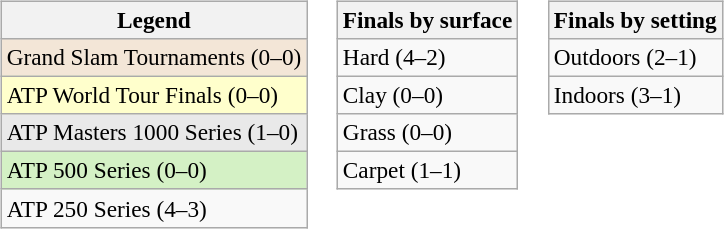<table>
<tr valign=top>
<td><br><table class=wikitable style=font-size:97%>
<tr>
<th>Legend</th>
</tr>
<tr style="background:#f3e6d7;">
<td>Grand Slam Tournaments (0–0)</td>
</tr>
<tr style="background:#ffc;">
<td>ATP World Tour Finals (0–0)</td>
</tr>
<tr style="background:#e9e9e9;">
<td>ATP Masters 1000 Series (1–0)</td>
</tr>
<tr style="background:#d4f1c5;">
<td>ATP 500 Series (0–0)</td>
</tr>
<tr>
<td>ATP 250 Series (4–3)</td>
</tr>
</table>
</td>
<td><br><table class=wikitable style=font-size:97%>
<tr>
<th>Finals by surface</th>
</tr>
<tr>
<td>Hard (4–2)</td>
</tr>
<tr>
<td>Clay (0–0)</td>
</tr>
<tr>
<td>Grass (0–0)</td>
</tr>
<tr>
<td>Carpet (1–1)</td>
</tr>
</table>
</td>
<td><br><table class=wikitable style=font-size:97%>
<tr>
<th>Finals by setting</th>
</tr>
<tr>
<td>Outdoors (2–1)</td>
</tr>
<tr>
<td>Indoors (3–1)</td>
</tr>
</table>
</td>
</tr>
</table>
